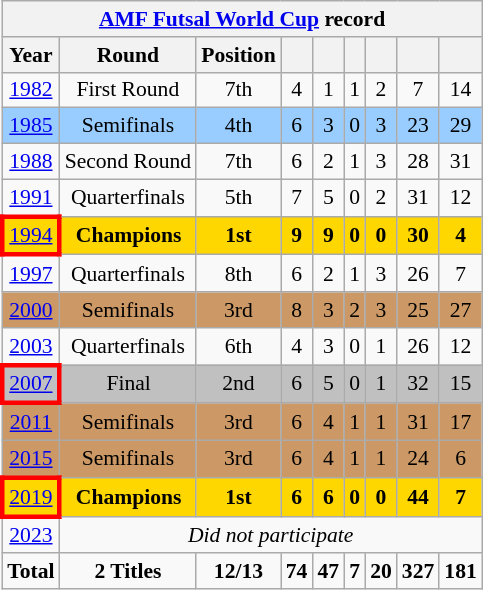<table class="wikitable" style="text-align: center;font-size:90%;">
<tr>
<th colspan=10><a href='#'>AMF Futsal World Cup</a> record</th>
</tr>
<tr>
<th>Year</th>
<th>Round</th>
<th>Position</th>
<th></th>
<th></th>
<th></th>
<th></th>
<th></th>
<th></th>
</tr>
<tr>
<td> <a href='#'>1982</a></td>
<td>First Round</td>
<td>7th</td>
<td>4</td>
<td>1</td>
<td>1</td>
<td>2</td>
<td>7</td>
<td>14</td>
</tr>
<tr bgcolor=9acdff>
<td> <a href='#'>1985</a></td>
<td>Semifinals</td>
<td>4th</td>
<td>6</td>
<td>3</td>
<td>0</td>
<td>3</td>
<td>23</td>
<td>29</td>
</tr>
<tr>
<td> <a href='#'>1988</a></td>
<td>Second Round</td>
<td>7th</td>
<td>6</td>
<td>2</td>
<td>1</td>
<td>3</td>
<td>28</td>
<td>31</td>
</tr>
<tr>
<td> <a href='#'>1991</a></td>
<td>Quarterfinals</td>
<td>5th</td>
<td>7</td>
<td>5</td>
<td>0</td>
<td>2</td>
<td>31</td>
<td>12</td>
</tr>
<tr bgcolor=gold>
<td style="border: 3px solid red"> <a href='#'>1994</a></td>
<td><strong>Champions</strong></td>
<td><strong>1st</strong></td>
<td><strong>9</strong></td>
<td><strong>9</strong></td>
<td><strong>0</strong></td>
<td><strong>0</strong></td>
<td><strong>30</strong></td>
<td><strong>4</strong></td>
</tr>
<tr>
<td> <a href='#'>1997</a></td>
<td>Quarterfinals</td>
<td>8th</td>
<td>6</td>
<td>2</td>
<td>1</td>
<td>3</td>
<td>26</td>
<td>7</td>
</tr>
<tr bgcolor=cc9966>
<td> <a href='#'>2000</a></td>
<td>Semifinals</td>
<td>3rd</td>
<td>8</td>
<td>3</td>
<td>2</td>
<td>3</td>
<td>25</td>
<td>27</td>
</tr>
<tr>
<td> <a href='#'>2003</a></td>
<td>Quarterfinals</td>
<td>6th</td>
<td>4</td>
<td>3</td>
<td>0</td>
<td>1</td>
<td>26</td>
<td>12</td>
</tr>
<tr bgcolor=silver>
<td style="border: 3px solid red"> <a href='#'>2007</a></td>
<td>Final</td>
<td>2nd</td>
<td>6</td>
<td>5</td>
<td>0</td>
<td>1</td>
<td>32</td>
<td>15</td>
</tr>
<tr bgcolor=cc9966>
<td> <a href='#'>2011</a></td>
<td>Semifinals</td>
<td>3rd</td>
<td>6</td>
<td>4</td>
<td>1</td>
<td>1</td>
<td>31</td>
<td>17</td>
</tr>
<tr bgcolor=cc9966>
<td> <a href='#'>2015</a></td>
<td>Semifinals</td>
<td>3rd</td>
<td>6</td>
<td>4</td>
<td>1</td>
<td>1</td>
<td>24</td>
<td>6</td>
</tr>
<tr bgcolor=gold>
<td style="border: 3px solid red"> <a href='#'>2019</a></td>
<td><strong>Champions</strong></td>
<td><strong>1st</strong></td>
<td><strong>6</strong></td>
<td><strong>6</strong></td>
<td><strong>0</strong></td>
<td><strong>0</strong></td>
<td><strong>44</strong></td>
<td><strong>7</strong></td>
</tr>
<tr>
<td> <a href='#'>2023</a></td>
<td colspan="8"><em>Did not participate</em></td>
</tr>
<tr>
<td><strong>Total</strong></td>
<td><strong>2 Titles</strong></td>
<td><strong>12/13</strong></td>
<td><strong>74</strong></td>
<td><strong>47</strong></td>
<td><strong>7</strong></td>
<td><strong>20</strong></td>
<td><strong>327</strong></td>
<td><strong>181</strong></td>
</tr>
</table>
